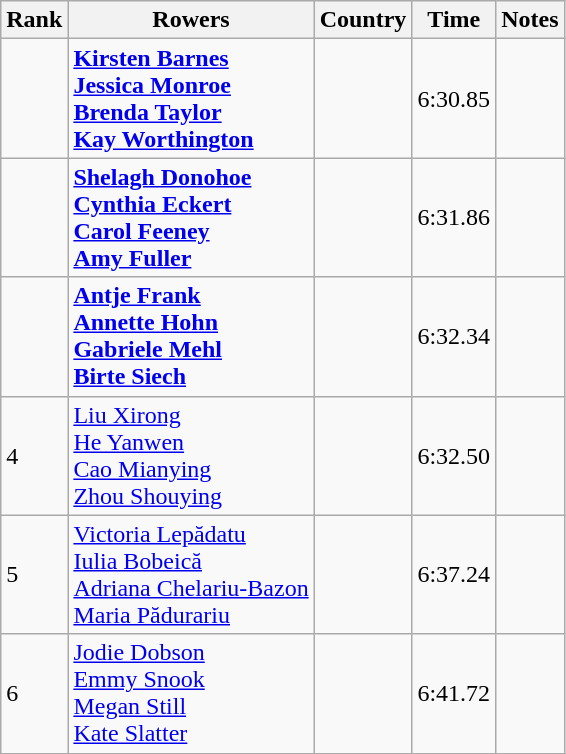<table class="wikitable">
<tr>
<th>Rank</th>
<th>Rowers</th>
<th>Country</th>
<th>Time</th>
<th>Notes</th>
</tr>
<tr>
<td></td>
<td><strong> <a href='#'>Kirsten Barnes</a><br> <a href='#'>Jessica Monroe</a><br> <a href='#'>Brenda Taylor</a><br> <a href='#'>Kay Worthington</a></strong></td>
<td></td>
<td>6:30.85</td>
<td></td>
</tr>
<tr>
<td></td>
<td><strong><a href='#'>Shelagh Donohoe</a><br><a href='#'>Cynthia Eckert</a><br><a href='#'>Carol Feeney</a><br><a href='#'>Amy Fuller</a></strong></td>
<td></td>
<td>6:31.86</td>
<td></td>
</tr>
<tr>
<td></td>
<td><strong><a href='#'>Antje Frank</a><br> <a href='#'>Annette Hohn</a><br><a href='#'>Gabriele Mehl</a><br><a href='#'>Birte Siech</a></strong></td>
<td></td>
<td>6:32.34</td>
<td></td>
</tr>
<tr>
<td>4</td>
<td><a href='#'>Liu Xirong</a><br><a href='#'>He Yanwen</a><br><a href='#'>Cao Mianying</a><br><a href='#'>Zhou Shouying</a></td>
<td></td>
<td>6:32.50</td>
<td></td>
</tr>
<tr>
<td>5</td>
<td><a href='#'>Victoria Lepădatu</a><br><a href='#'>Iulia Bobeică</a><br><a href='#'>Adriana Chelariu-Bazon</a><br><a href='#'>Maria Pădurariu</a></td>
<td></td>
<td>6:37.24</td>
<td></td>
</tr>
<tr>
<td>6</td>
<td><a href='#'>Jodie Dobson</a><br><a href='#'>Emmy Snook</a><br><a href='#'>Megan Still</a><br><a href='#'>Kate Slatter</a></td>
<td></td>
<td>6:41.72</td>
<td></td>
</tr>
</table>
